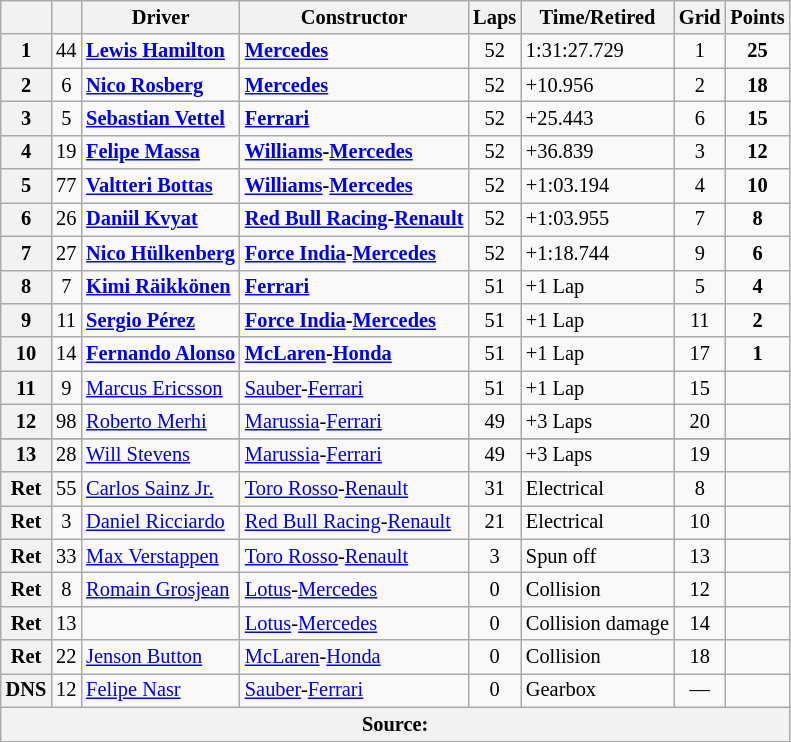<table class="wikitable" style="font-size: 85%;">
<tr>
<th></th>
<th></th>
<th>Driver</th>
<th>Constructor</th>
<th>Laps</th>
<th>Time/Retired</th>
<th>Grid</th>
<th>Points</th>
</tr>
<tr>
<th>1</th>
<td align="center">44</td>
<td> <strong><a href='#'>Lewis Hamilton</a></strong></td>
<td><strong><a href='#'>Mercedes</a></strong></td>
<td align="center">52</td>
<td>1:31:27.729</td>
<td align="center">1</td>
<td align="center"><strong>25</strong></td>
</tr>
<tr>
<th>2</th>
<td align="center">6</td>
<td> <strong><a href='#'>Nico Rosberg</a></strong></td>
<td><strong><a href='#'>Mercedes</a></strong></td>
<td align="center">52</td>
<td>+10.956</td>
<td align="center">2</td>
<td align="center"><strong>18</strong></td>
</tr>
<tr>
<th>3</th>
<td align="center">5</td>
<td> <strong><a href='#'>Sebastian Vettel</a></strong></td>
<td><strong><a href='#'>Ferrari</a></strong></td>
<td align="center">52</td>
<td>+25.443</td>
<td align="center">6</td>
<td align="center"><strong>15</strong></td>
</tr>
<tr>
<th>4</th>
<td align="center">19</td>
<td> <strong><a href='#'>Felipe Massa</a></strong></td>
<td><strong><a href='#'>Williams</a>-<a href='#'>Mercedes</a></strong></td>
<td align="center">52</td>
<td>+36.839</td>
<td align="center">3</td>
<td align="center"><strong>12</strong></td>
</tr>
<tr>
<th>5</th>
<td align="center">77</td>
<td> <strong><a href='#'>Valtteri Bottas</a></strong></td>
<td><strong><a href='#'>Williams</a>-<a href='#'>Mercedes</a></strong></td>
<td align="center">52</td>
<td>+1:03.194</td>
<td align="center">4</td>
<td align="center"><strong>10</strong></td>
</tr>
<tr>
<th>6</th>
<td align="center">26</td>
<td> <strong><a href='#'>Daniil Kvyat</a></strong></td>
<td><strong><a href='#'>Red Bull Racing</a>-<a href='#'>Renault</a></strong></td>
<td align="center">52</td>
<td>+1:03.955</td>
<td align="center">7</td>
<td align="center"><strong>8</strong></td>
</tr>
<tr>
<th>7</th>
<td align="center">27</td>
<td> <strong><a href='#'>Nico Hülkenberg</a></strong></td>
<td><strong><a href='#'>Force India</a>-<a href='#'>Mercedes</a></strong></td>
<td align="center">52</td>
<td>+1:18.744</td>
<td align="center">9</td>
<td align="center"><strong>6</strong></td>
</tr>
<tr>
<th>8</th>
<td align="center">7</td>
<td> <strong><a href='#'>Kimi Räikkönen</a></strong></td>
<td><strong><a href='#'>Ferrari</a></strong></td>
<td align="center">51</td>
<td>+1 Lap</td>
<td align="center">5</td>
<td align="center"><strong>4</strong></td>
</tr>
<tr>
<th>9</th>
<td align="center">11</td>
<td> <strong><a href='#'>Sergio Pérez</a></strong></td>
<td><strong><a href='#'>Force India</a>-<a href='#'>Mercedes</a></strong></td>
<td align="center">51</td>
<td>+1 Lap</td>
<td align="center">11</td>
<td align="center"><strong>2</strong></td>
</tr>
<tr>
<th>10</th>
<td align="center">14</td>
<td> <strong><a href='#'>Fernando Alonso</a></strong></td>
<td><strong><a href='#'>McLaren</a>-<a href='#'>Honda</a></strong></td>
<td align="center">51</td>
<td>+1 Lap</td>
<td align="center">17</td>
<td align="center"><strong>1</strong></td>
</tr>
<tr>
<th>11</th>
<td align="center">9</td>
<td> <a href='#'>Marcus Ericsson</a></td>
<td><a href='#'>Sauber</a>-<a href='#'>Ferrari</a></td>
<td align="center">51</td>
<td>+1 Lap</td>
<td align="center">15</td>
<td></td>
</tr>
<tr>
<th>12</th>
<td align="center">98</td>
<td> <a href='#'>Roberto Merhi</a></td>
<td><a href='#'>Marussia</a>-<a href='#'>Ferrari</a></td>
<td align="center">49</td>
<td>+3 Laps</td>
<td align="center">20</td>
<td></td>
</tr>
<tr |>
</tr>
<tr>
<th>13</th>
<td align="center">28</td>
<td> <a href='#'>Will Stevens</a></td>
<td><a href='#'>Marussia</a>-<a href='#'>Ferrari</a></td>
<td align="center">49</td>
<td>+3 Laps</td>
<td align="center">19</td>
<td></td>
</tr>
<tr>
<th>Ret</th>
<td style="text-align:center">55</td>
<td> <a href='#'>Carlos Sainz Jr.</a></td>
<td><a href='#'>Toro Rosso</a>-<a href='#'>Renault</a></td>
<td style="text-align:center">31</td>
<td>Electrical</td>
<td style="text-align:center">8</td>
<td></td>
</tr>
<tr>
<th>Ret</th>
<td style="text-align:center">3</td>
<td> <a href='#'>Daniel Ricciardo</a></td>
<td><a href='#'>Red Bull Racing</a>-<a href='#'>Renault</a></td>
<td style="text-align:center">21</td>
<td>Electrical</td>
<td style="text-align:center">10</td>
<td></td>
</tr>
<tr>
<th>Ret</th>
<td style="text-align:center">33</td>
<td> <a href='#'>Max Verstappen</a></td>
<td><a href='#'>Toro Rosso</a>-<a href='#'>Renault</a></td>
<td style="text-align:center">3</td>
<td>Spun off</td>
<td style="text-align:center">13</td>
<td></td>
</tr>
<tr>
<th>Ret</th>
<td style="text-align:center">8</td>
<td> <a href='#'>Romain Grosjean</a></td>
<td><a href='#'>Lotus</a>-<a href='#'>Mercedes</a></td>
<td style="text-align:center">0</td>
<td>Collision</td>
<td style="text-align:center">12</td>
<td></td>
</tr>
<tr>
<th>Ret</th>
<td style="text-align:center">13</td>
<td></td>
<td><a href='#'>Lotus</a>-<a href='#'>Mercedes</a></td>
<td style="text-align:center">0</td>
<td>Collision damage</td>
<td style="text-align:center">14</td>
<td></td>
</tr>
<tr>
<th>Ret</th>
<td style="text-align:center">22</td>
<td> <a href='#'>Jenson Button</a></td>
<td><a href='#'>McLaren</a>-<a href='#'>Honda</a></td>
<td style="text-align:center">0</td>
<td>Collision</td>
<td style="text-align:center">18</td>
<td></td>
</tr>
<tr>
<th>DNS</th>
<td style="text-align:center">12</td>
<td> <a href='#'>Felipe Nasr</a></td>
<td><a href='#'>Sauber</a>-<a href='#'>Ferrari</a></td>
<td style="text-align:center">0</td>
<td>Gearbox</td>
<td style="text-align:center">—</td>
<td></td>
</tr>
<tr>
<th colspan=8>Source:</th>
</tr>
<tr>
</tr>
</table>
